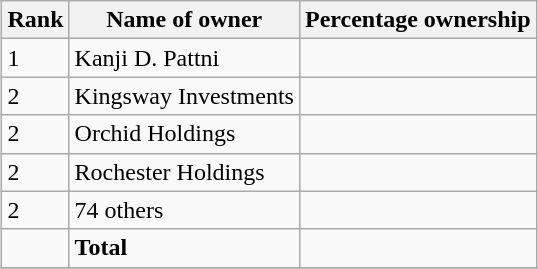<table class="wikitable sortable" style="margin:0.5em auto">
<tr>
<th>Rank</th>
<th>Name of owner</th>
<th>Percentage ownership</th>
</tr>
<tr>
<td>1</td>
<td>Kanji D. Pattni</td>
<td></td>
</tr>
<tr>
<td>2</td>
<td>Kingsway Investments</td>
<td></td>
</tr>
<tr>
<td>2</td>
<td>Orchid Holdings</td>
<td></td>
</tr>
<tr>
<td>2</td>
<td>Rochester Holdings</td>
<td></td>
</tr>
<tr>
<td>2</td>
<td>74 others</td>
<td></td>
</tr>
<tr>
<td></td>
<td><strong>Total</strong></td>
<td></td>
</tr>
<tr>
</tr>
</table>
